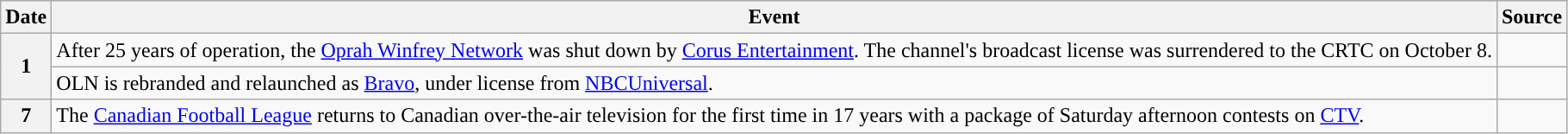<table class="wikitable">
<tr>
<th>Date</th>
<th>Event</th>
<th>Source</th>
</tr>
<tr>
<th rowspan=2>1</th>
<td>After 25 years of operation, the <a href='#'>Oprah Winfrey Network</a> was shut down by <a href='#'>Corus Entertainment</a>. The channel's broadcast license was surrendered to the CRTC on October 8.<br></td>
</tr>
<tr>
<td>OLN is rebranded and relaunched as <a href='#'>Bravo</a>, under license from <a href='#'>NBCUniversal</a>.</td>
<td></td>
</tr>
<tr>
<th>7</th>
<td>The <a href='#'>Canadian Football League</a> returns to Canadian over-the-air television for the first time in 17 years with a package of Saturday afternoon contests on <a href='#'>CTV</a>.</td>
<td></td>
</tr>
</table>
